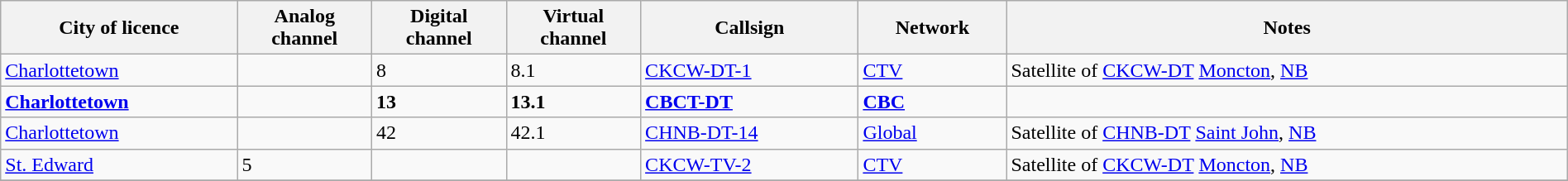<table class="sortable wikitable" width="100%">
<tr>
<th>City of licence</th>
<th>Analog<br>channel</th>
<th>Digital<br>channel</th>
<th>Virtual<br>channel</th>
<th>Callsign</th>
<th>Network</th>
<th>Notes</th>
</tr>
<tr>
<td><a href='#'>Charlottetown</a></td>
<td></td>
<td>8</td>
<td>8.1</td>
<td><a href='#'>CKCW-DT-1</a></td>
<td><a href='#'>CTV</a></td>
<td>Satellite of <a href='#'>CKCW-DT</a> <a href='#'>Moncton</a>, <a href='#'>NB</a></td>
</tr>
<tr style="vertical-align: top; text-align: left; font-weight: bold; ">
<td><a href='#'>Charlottetown</a></td>
<td></td>
<td>13</td>
<td>13.1</td>
<td><a href='#'>CBCT-DT</a></td>
<td><a href='#'>CBC</a></td>
<td></td>
</tr>
<tr>
<td><a href='#'>Charlottetown</a></td>
<td></td>
<td>42</td>
<td>42.1</td>
<td><a href='#'>CHNB-DT-14</a></td>
<td><a href='#'>Global</a></td>
<td>Satellite of <a href='#'>CHNB-DT</a> <a href='#'>Saint John</a>, <a href='#'>NB</a></td>
</tr>
<tr>
<td><a href='#'>St. Edward</a></td>
<td>5</td>
<td></td>
<td></td>
<td><a href='#'>CKCW-TV-2</a></td>
<td><a href='#'>CTV</a></td>
<td>Satellite of <a href='#'>CKCW-DT</a> <a href='#'>Moncton</a>, <a href='#'>NB</a></td>
</tr>
<tr>
</tr>
</table>
